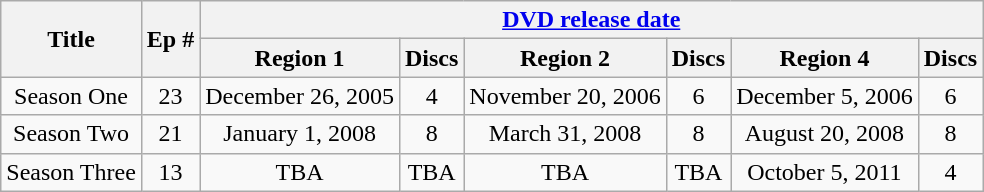<table class="wikitable">
<tr>
<th rowspan="2">Title</th>
<th rowspan="2">Ep #</th>
<th colspan="6"><a href='#'>DVD release date</a></th>
</tr>
<tr>
<th>Region 1</th>
<th>Discs</th>
<th>Region 2</th>
<th>Discs</th>
<th>Region 4</th>
<th>Discs</th>
</tr>
<tr>
<td align="center">Season One</td>
<td align="center">23</td>
<td align="center">December 26, 2005</td>
<td align="center">4</td>
<td align="center">November 20, 2006</td>
<td align="center">6</td>
<td align="center">December 5, 2006</td>
<td align="center">6</td>
</tr>
<tr>
<td align="center">Season Two</td>
<td align="center">21</td>
<td align="center">January 1, 2008</td>
<td align="center">8</td>
<td align="center">March 31, 2008</td>
<td align="center">8</td>
<td align="center">August 20, 2008</td>
<td align="center">8</td>
</tr>
<tr>
<td align="center">Season Three</td>
<td align="center">13</td>
<td align="center">TBA</td>
<td align="center">TBA</td>
<td align="center">TBA</td>
<td align="center">TBA</td>
<td align="center">October 5, 2011</td>
<td align="center">4</td>
</tr>
</table>
